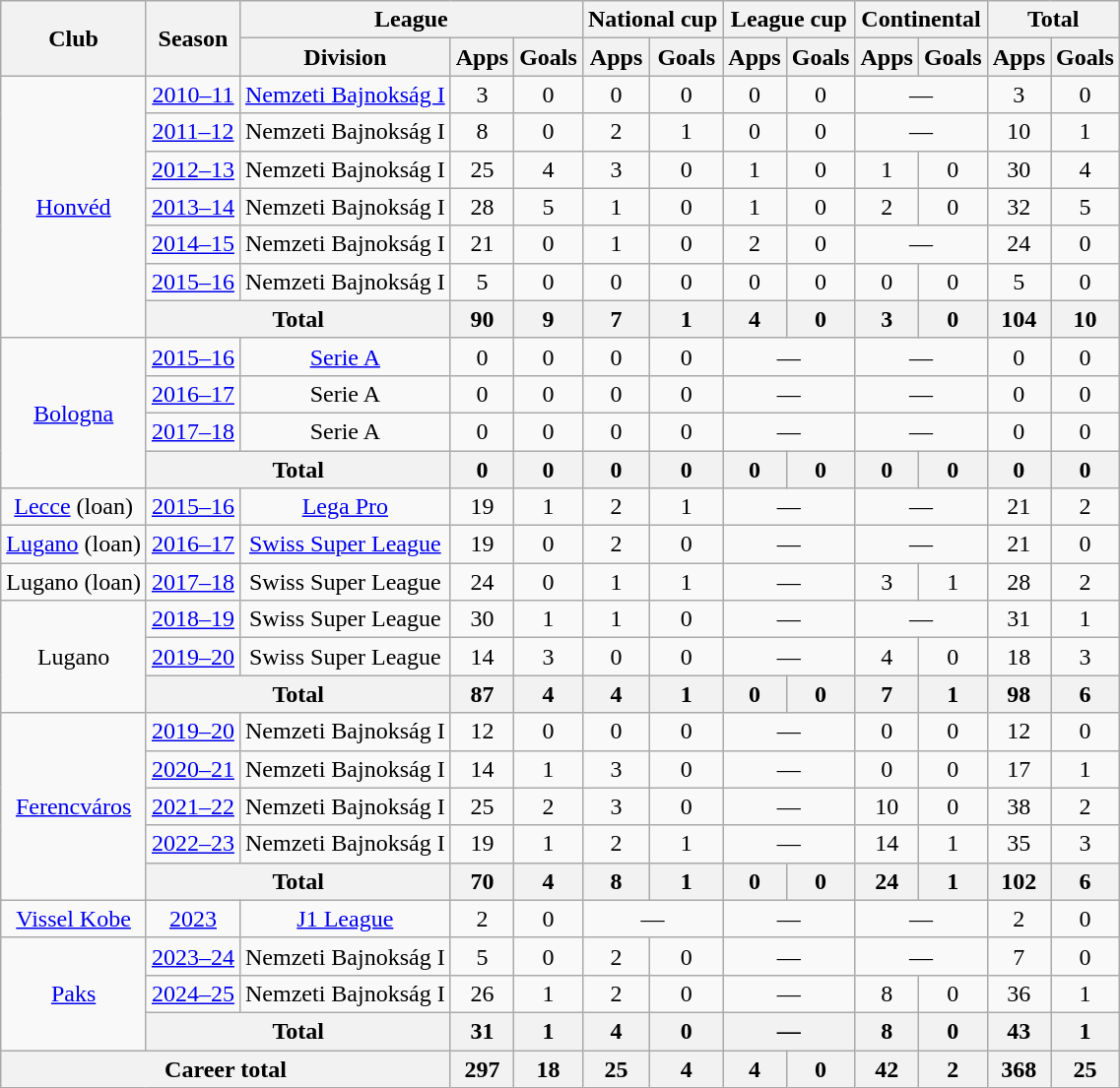<table class="wikitable" style="text-align: center">
<tr>
<th rowspan="2">Club</th>
<th rowspan="2">Season</th>
<th colspan="3">League</th>
<th colspan="2">National cup</th>
<th colspan="2">League cup</th>
<th colspan="2">Continental</th>
<th colspan="2">Total</th>
</tr>
<tr>
<th>Division</th>
<th>Apps</th>
<th>Goals</th>
<th>Apps</th>
<th>Goals</th>
<th>Apps</th>
<th>Goals</th>
<th>Apps</th>
<th>Goals</th>
<th>Apps</th>
<th>Goals</th>
</tr>
<tr>
<td rowspan="7"><a href='#'>Honvéd</a></td>
<td><a href='#'>2010–11</a></td>
<td><a href='#'>Nemzeti Bajnokság I</a></td>
<td>3</td>
<td>0</td>
<td>0</td>
<td>0</td>
<td>0</td>
<td>0</td>
<td colspan="2">—</td>
<td>3</td>
<td>0</td>
</tr>
<tr>
<td><a href='#'>2011–12</a></td>
<td>Nemzeti Bajnokság I</td>
<td>8</td>
<td>0</td>
<td>2</td>
<td>1</td>
<td>0</td>
<td>0</td>
<td colspan="2">—</td>
<td>10</td>
<td>1</td>
</tr>
<tr>
<td><a href='#'>2012–13</a></td>
<td>Nemzeti Bajnokság I</td>
<td>25</td>
<td>4</td>
<td>3</td>
<td>0</td>
<td>1</td>
<td>0</td>
<td>1</td>
<td>0</td>
<td>30</td>
<td>4</td>
</tr>
<tr>
<td><a href='#'>2013–14</a></td>
<td>Nemzeti Bajnokság I</td>
<td>28</td>
<td>5</td>
<td>1</td>
<td>0</td>
<td>1</td>
<td>0</td>
<td>2</td>
<td>0</td>
<td>32</td>
<td>5</td>
</tr>
<tr>
<td><a href='#'>2014–15</a></td>
<td>Nemzeti Bajnokság I</td>
<td>21</td>
<td>0</td>
<td>1</td>
<td>0</td>
<td>2</td>
<td>0</td>
<td colspan="2">—</td>
<td>24</td>
<td>0</td>
</tr>
<tr>
<td><a href='#'>2015–16</a></td>
<td>Nemzeti Bajnokság I</td>
<td>5</td>
<td>0</td>
<td>0</td>
<td>0</td>
<td>0</td>
<td>0</td>
<td>0</td>
<td>0</td>
<td>5</td>
<td>0</td>
</tr>
<tr>
<th colspan="2">Total</th>
<th>90</th>
<th>9</th>
<th>7</th>
<th>1</th>
<th>4</th>
<th>0</th>
<th>3</th>
<th>0</th>
<th>104</th>
<th>10</th>
</tr>
<tr>
<td rowspan="4"><a href='#'>Bologna</a></td>
<td><a href='#'>2015–16</a></td>
<td><a href='#'>Serie A</a></td>
<td>0</td>
<td>0</td>
<td>0</td>
<td>0</td>
<td colspan="2">—</td>
<td colspan="2">—</td>
<td>0</td>
<td>0</td>
</tr>
<tr>
<td><a href='#'>2016–17</a></td>
<td>Serie A</td>
<td>0</td>
<td>0</td>
<td>0</td>
<td>0</td>
<td colspan="2">—</td>
<td colspan="2">—</td>
<td>0</td>
<td>0</td>
</tr>
<tr>
<td><a href='#'>2017–18</a></td>
<td>Serie A</td>
<td>0</td>
<td>0</td>
<td>0</td>
<td>0</td>
<td colspan="2">—</td>
<td colspan="2">—</td>
<td>0</td>
<td>0</td>
</tr>
<tr>
<th colspan="2">Total</th>
<th>0</th>
<th>0</th>
<th>0</th>
<th>0</th>
<th>0</th>
<th>0</th>
<th>0</th>
<th>0</th>
<th>0</th>
<th>0</th>
</tr>
<tr>
<td><a href='#'>Lecce</a> (loan)</td>
<td><a href='#'>2015–16</a></td>
<td><a href='#'>Lega Pro</a></td>
<td>19</td>
<td>1</td>
<td>2</td>
<td>1</td>
<td colspan="2">—</td>
<td colspan="2">—</td>
<td>21</td>
<td>2</td>
</tr>
<tr>
<td><a href='#'>Lugano</a> (loan)</td>
<td><a href='#'>2016–17</a></td>
<td><a href='#'>Swiss Super League</a></td>
<td>19</td>
<td>0</td>
<td>2</td>
<td>0</td>
<td colspan="2">—</td>
<td colspan="2">—</td>
<td>21</td>
<td>0</td>
</tr>
<tr>
<td>Lugano (loan)</td>
<td><a href='#'>2017–18</a></td>
<td>Swiss Super League</td>
<td>24</td>
<td>0</td>
<td>1</td>
<td>1</td>
<td colspan="2">—</td>
<td>3</td>
<td>1</td>
<td>28</td>
<td>2</td>
</tr>
<tr>
<td rowspan="3">Lugano</td>
<td><a href='#'>2018–19</a></td>
<td>Swiss Super League</td>
<td>30</td>
<td>1</td>
<td>1</td>
<td>0</td>
<td colspan="2">—</td>
<td colspan="2">—</td>
<td>31</td>
<td>1</td>
</tr>
<tr>
<td><a href='#'>2019–20</a></td>
<td>Swiss Super League</td>
<td>14</td>
<td>3</td>
<td>0</td>
<td>0</td>
<td colspan="2">—</td>
<td>4</td>
<td>0</td>
<td>18</td>
<td>3</td>
</tr>
<tr>
<th colspan="2">Total</th>
<th>87</th>
<th>4</th>
<th>4</th>
<th>1</th>
<th>0</th>
<th>0</th>
<th>7</th>
<th>1</th>
<th>98</th>
<th>6</th>
</tr>
<tr>
<td rowspan="5"><a href='#'>Ferencváros</a></td>
<td><a href='#'>2019–20</a></td>
<td>Nemzeti Bajnokság I</td>
<td>12</td>
<td>0</td>
<td>0</td>
<td>0</td>
<td colspan="2">—</td>
<td>0</td>
<td>0</td>
<td>12</td>
<td>0</td>
</tr>
<tr>
<td><a href='#'>2020–21</a></td>
<td>Nemzeti Bajnokság I</td>
<td>14</td>
<td>1</td>
<td>3</td>
<td>0</td>
<td colspan="2">—</td>
<td>0</td>
<td>0</td>
<td>17</td>
<td>1</td>
</tr>
<tr>
<td><a href='#'>2021–22</a></td>
<td>Nemzeti Bajnokság I</td>
<td>25</td>
<td>2</td>
<td>3</td>
<td>0</td>
<td colspan="2">—</td>
<td>10</td>
<td>0</td>
<td>38</td>
<td>2</td>
</tr>
<tr>
<td><a href='#'>2022–23</a></td>
<td>Nemzeti Bajnokság I</td>
<td>19</td>
<td>1</td>
<td>2</td>
<td>1</td>
<td colspan="2">—</td>
<td>14</td>
<td>1</td>
<td>35</td>
<td>3</td>
</tr>
<tr>
<th colspan="2">Total</th>
<th>70</th>
<th>4</th>
<th>8</th>
<th>1</th>
<th>0</th>
<th>0</th>
<th>24</th>
<th>1</th>
<th>102</th>
<th>6</th>
</tr>
<tr>
<td><a href='#'>Vissel Kobe</a></td>
<td><a href='#'>2023</a></td>
<td><a href='#'>J1 League</a></td>
<td>2</td>
<td>0</td>
<td colspan="2">—</td>
<td colspan="2">—</td>
<td colspan="2">—</td>
<td>2</td>
<td>0</td>
</tr>
<tr>
<td rowspan="3"><a href='#'>Paks</a></td>
<td><a href='#'>2023–24</a></td>
<td>Nemzeti Bajnokság I</td>
<td>5</td>
<td>0</td>
<td>2</td>
<td>0</td>
<td colspan="2">—</td>
<td colspan="2">—</td>
<td>7</td>
<td>0</td>
</tr>
<tr>
<td><a href='#'>2024–25</a></td>
<td>Nemzeti Bajnokság I</td>
<td>26</td>
<td>1</td>
<td>2</td>
<td>0</td>
<td colspan="2">—</td>
<td>8</td>
<td>0</td>
<td>36</td>
<td>1</td>
</tr>
<tr>
<th colspan="2">Total</th>
<th>31</th>
<th>1</th>
<th>4</th>
<th>0</th>
<th colspan="2">—</th>
<th>8</th>
<th>0</th>
<th>43</th>
<th>1</th>
</tr>
<tr>
<th colspan="3">Career total</th>
<th>297</th>
<th>18</th>
<th>25</th>
<th>4</th>
<th>4</th>
<th>0</th>
<th>42</th>
<th>2</th>
<th>368</th>
<th>25</th>
</tr>
</table>
